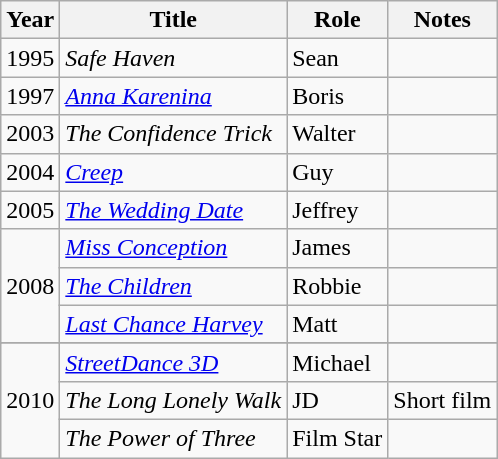<table class="wikitable">
<tr>
<th>Year</th>
<th>Title</th>
<th>Role</th>
<th>Notes</th>
</tr>
<tr>
<td>1995</td>
<td><em>Safe Haven</em></td>
<td>Sean</td>
<td></td>
</tr>
<tr>
<td>1997</td>
<td><em><a href='#'>Anna Karenina</a></em></td>
<td>Boris</td>
<td></td>
</tr>
<tr>
<td>2003</td>
<td><em>The Confidence Trick </em></td>
<td>Walter</td>
<td></td>
</tr>
<tr>
<td>2004</td>
<td><em><a href='#'>Creep</a></em></td>
<td>Guy</td>
<td></td>
</tr>
<tr>
<td>2005</td>
<td><em><a href='#'>The Wedding Date</a></em></td>
<td>Jeffrey</td>
<td></td>
</tr>
<tr>
<td rowspan="3">2008</td>
<td><em><a href='#'>Miss Conception</a></em></td>
<td>James</td>
<td></td>
</tr>
<tr>
<td><em><a href='#'>The Children</a></em></td>
<td>Robbie</td>
<td></td>
</tr>
<tr>
<td><em><a href='#'>Last Chance Harvey</a></em></td>
<td>Matt</td>
<td></td>
</tr>
<tr>
</tr>
<tr>
<td rowspan="3">2010</td>
<td><em><a href='#'>StreetDance 3D</a></em></td>
<td>Michael</td>
<td></td>
</tr>
<tr>
<td><em>The Long Lonely Walk</em></td>
<td>JD</td>
<td>Short film</td>
</tr>
<tr>
<td><em>The Power of Three</em></td>
<td>Film Star</td>
<td></td>
</tr>
</table>
